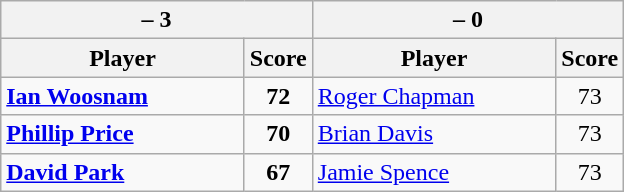<table class=wikitable>
<tr>
<th colspan=2> – 3</th>
<th colspan=2> – 0</th>
</tr>
<tr>
<th width=155>Player</th>
<th>Score</th>
<th width=155>Player</th>
<th>Score</th>
</tr>
<tr>
<td><strong><a href='#'>Ian Woosnam</a></strong></td>
<td align=center><strong>72</strong></td>
<td><a href='#'>Roger Chapman</a></td>
<td align=center>73</td>
</tr>
<tr>
<td><strong><a href='#'>Phillip Price</a></strong></td>
<td align=center><strong>70</strong></td>
<td><a href='#'>Brian Davis</a></td>
<td align=center>73</td>
</tr>
<tr>
<td><strong><a href='#'>David Park</a></strong></td>
<td align=center><strong>67</strong></td>
<td><a href='#'>Jamie Spence</a></td>
<td align=center>73</td>
</tr>
</table>
